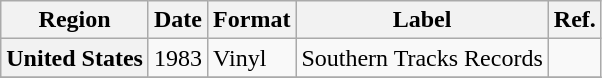<table class="wikitable plainrowheaders">
<tr>
<th scope="col">Region</th>
<th scope="col">Date</th>
<th scope="col">Format</th>
<th scope="col">Label</th>
<th scope="col">Ref.</th>
</tr>
<tr>
<th scope="row">United States</th>
<td>1983</td>
<td>Vinyl</td>
<td>Southern Tracks Records</td>
<td></td>
</tr>
<tr>
</tr>
</table>
